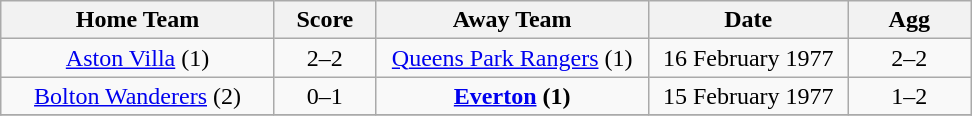<table class="wikitable" style="text-align:center;">
<tr>
<th width=175>Home Team</th>
<th width=60>Score</th>
<th width=175>Away Team</th>
<th width= 125>Date</th>
<th width= 75>Agg</th>
</tr>
<tr>
<td><a href='#'>Aston Villa</a> (1)</td>
<td>2–2</td>
<td><a href='#'>Queens Park Rangers</a> (1)</td>
<td>16 February 1977</td>
<td>2–2</td>
</tr>
<tr>
<td><a href='#'>Bolton Wanderers</a> (2)</td>
<td>0–1</td>
<td><strong><a href='#'>Everton</a> (1)</strong></td>
<td>15 February 1977</td>
<td>1–2</td>
</tr>
<tr>
</tr>
</table>
